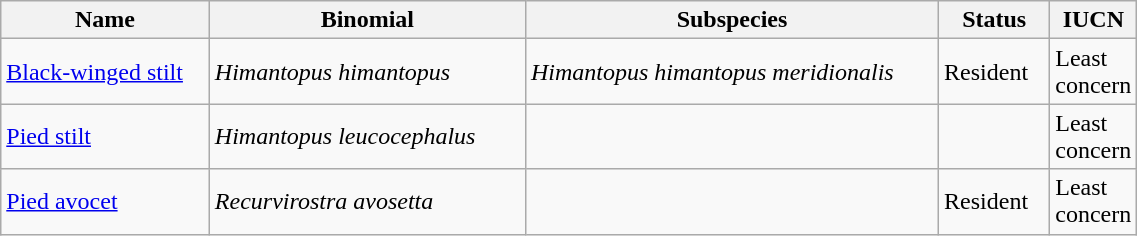<table width=60% class="wikitable">
<tr>
<th width=20%>Name</th>
<th width=30%>Binomial</th>
<th width=40%>Subspecies</th>
<th width=30%>Status</th>
<th width=30%>IUCN</th>
</tr>
<tr>
<td><a href='#'>Black-winged stilt</a><br></td>
<td><em>Himantopus himantopus</em></td>
<td><em>Himantopus himantopus meridionalis</em></td>
<td>Resident</td>
<td>Least concern</td>
</tr>
<tr>
<td><a href='#'>Pied stilt</a><br></td>
<td><em>Himantopus leucocephalus</em></td>
<td></td>
<td></td>
<td>Least concern</td>
</tr>
<tr>
<td><a href='#'>Pied avocet</a><br></td>
<td><em>Recurvirostra avosetta</em></td>
<td></td>
<td>Resident</td>
<td>Least concern</td>
</tr>
</table>
